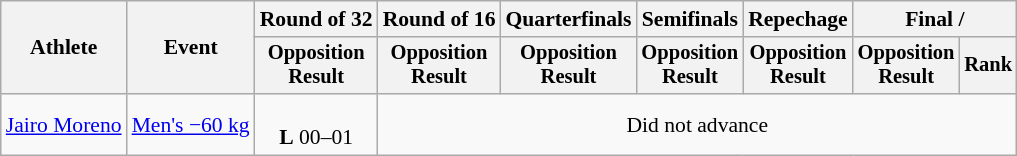<table class="wikitable" style="font-size:90%">
<tr>
<th rowspan="2">Athlete</th>
<th rowspan="2">Event</th>
<th>Round of 32</th>
<th>Round of 16</th>
<th>Quarterfinals</th>
<th>Semifinals</th>
<th>Repechage</th>
<th colspan=2>Final / </th>
</tr>
<tr style="font-size:95%">
<th>Opposition<br>Result</th>
<th>Opposition<br>Result</th>
<th>Opposition<br>Result</th>
<th>Opposition<br>Result</th>
<th>Opposition<br>Result</th>
<th>Opposition<br>Result</th>
<th>Rank</th>
</tr>
<tr align=center>
<td align=left><a href='#'>Jairo Moreno</a></td>
<td align=left><a href='#'>Men's −60 kg</a></td>
<td><br><strong>L</strong> 00–01</td>
<td colspan=6>Did not advance</td>
</tr>
</table>
